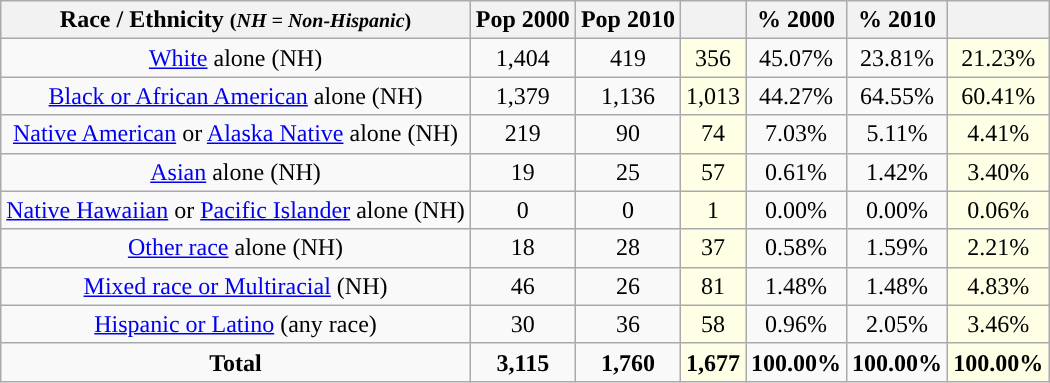<table class="wikitable" style="text-align:center;">
<tr>
<th>Race / Ethnicity <small>(<em>NH = Non-Hispanic</em>)</small></th>
<th>Pop 2000</th>
<th>Pop 2010</th>
<th></th>
<th>% 2000</th>
<th>% 2010</th>
<th></th>
</tr>
<tr>
<td><a href='#'>White</a> alone (NH)</td>
<td>1,404</td>
<td>419</td>
<td style='background: #ffffe6;'>356</td>
<td>45.07%</td>
<td>23.81%</td>
<td style='background: #ffffe6;'>21.23%</td>
</tr>
<tr>
<td><a href='#'>Black or African American</a> alone (NH)</td>
<td>1,379</td>
<td>1,136</td>
<td style='background: #ffffe6;'>1,013</td>
<td>44.27%</td>
<td>64.55%</td>
<td style='background: #ffffe6;'>60.41%</td>
</tr>
<tr>
<td><a href='#'>Native American</a> or <a href='#'>Alaska Native</a> alone (NH)</td>
<td>219</td>
<td>90</td>
<td style='background: #ffffe6;'>74</td>
<td>7.03%</td>
<td>5.11%</td>
<td style='background: #ffffe6;'>4.41%</td>
</tr>
<tr>
<td><a href='#'>Asian</a> alone (NH)</td>
<td>19</td>
<td>25</td>
<td style='background: #ffffe6;'>57</td>
<td>0.61%</td>
<td>1.42%</td>
<td style='background: #ffffe6;'>3.40%</td>
</tr>
<tr>
<td><a href='#'>Native Hawaiian</a> or <a href='#'>Pacific Islander</a> alone (NH)</td>
<td>0</td>
<td>0</td>
<td style='background: #ffffe6;'>1</td>
<td>0.00%</td>
<td>0.00%</td>
<td style='background: #ffffe6;'>0.06%</td>
</tr>
<tr>
<td><a href='#'>Other race</a> alone (NH)</td>
<td>18</td>
<td>28</td>
<td style='background: #ffffe6;'>37</td>
<td>0.58%</td>
<td>1.59%</td>
<td style='background: #ffffe6;'>2.21%</td>
</tr>
<tr>
<td><a href='#'>Mixed race or Multiracial</a> (NH)</td>
<td>46</td>
<td>26</td>
<td style='background: #ffffe6;'>81</td>
<td>1.48%</td>
<td>1.48%</td>
<td style='background: #ffffe6;'>4.83%</td>
</tr>
<tr>
<td><a href='#'>Hispanic or Latino</a> (any race)</td>
<td>30</td>
<td>36</td>
<td style='background: #ffffe6;'>58</td>
<td>0.96%</td>
<td>2.05%</td>
<td style='background: #ffffe6;'>3.46%</td>
</tr>
<tr>
<td><strong>Total</strong></td>
<td><strong>3,115</strong></td>
<td><strong>1,760</strong></td>
<td style='background: #ffffe6;'><strong>1,677</strong></td>
<td><strong>100.00%</strong></td>
<td><strong>100.00%</strong></td>
<td style='background: #ffffe6;'><strong>100.00%</strong></td>
</tr>
</table>
